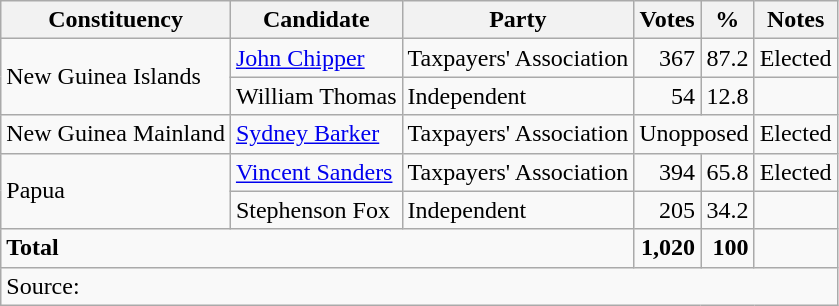<table class=wikitable>
<tr>
<th>Constituency</th>
<th>Candidate</th>
<th>Party</th>
<th>Votes</th>
<th>%</th>
<th>Notes</th>
</tr>
<tr>
<td rowspan=2>New Guinea Islands</td>
<td><a href='#'>John Chipper</a></td>
<td>Taxpayers' Association</td>
<td align=right>367</td>
<td align=right>87.2</td>
<td>Elected</td>
</tr>
<tr>
<td>William Thomas</td>
<td>Independent</td>
<td align=right>54</td>
<td align=right>12.8</td>
<td></td>
</tr>
<tr>
<td>New Guinea Mainland</td>
<td><a href='#'>Sydney Barker</a></td>
<td>Taxpayers' Association</td>
<td align=center colspan=2>Unopposed</td>
<td>Elected</td>
</tr>
<tr>
<td rowspan=2>Papua</td>
<td><a href='#'>Vincent Sanders</a></td>
<td>Taxpayers' Association</td>
<td align=right>394</td>
<td align=right>65.8</td>
<td>Elected</td>
</tr>
<tr>
<td>Stephenson Fox</td>
<td>Independent</td>
<td align=right>205</td>
<td align=right>34.2</td>
<td></td>
</tr>
<tr>
<td colspan=3><strong>Total</strong></td>
<td align=right><strong>1,020</strong></td>
<td align=right><strong>100</strong></td>
<td></td>
</tr>
<tr>
<td colspan=6>Source: </td>
</tr>
</table>
